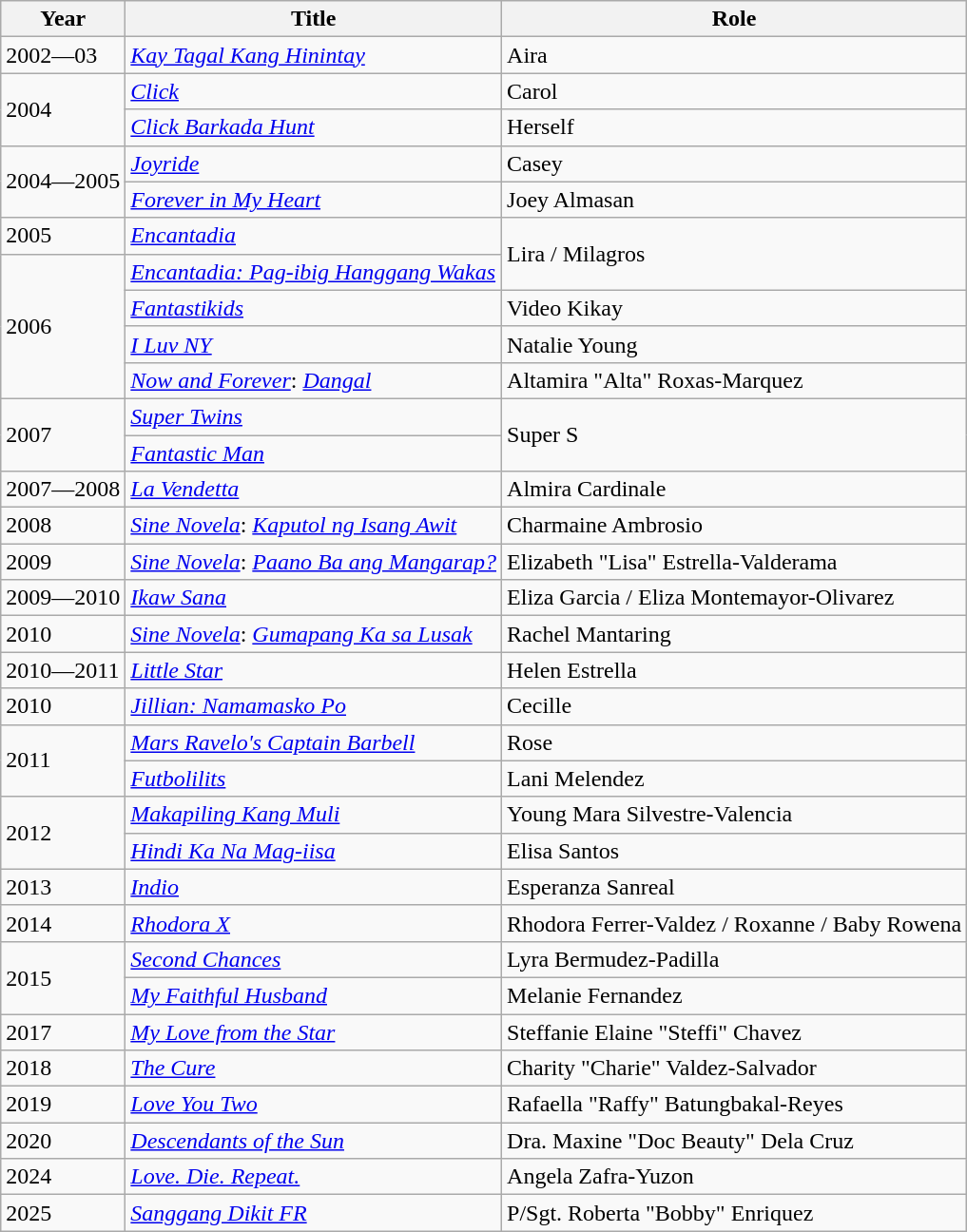<table class="wikitable sortable">
<tr>
<th>Year</th>
<th>Title</th>
<th>Role</th>
</tr>
<tr>
<td>2002—03</td>
<td><em><a href='#'>Kay Tagal Kang Hinintay</a></em></td>
<td>Aira</td>
</tr>
<tr>
<td rowspan="2">2004</td>
<td><em><a href='#'>Click</a></em></td>
<td>Carol</td>
</tr>
<tr>
<td><em><a href='#'>Click Barkada Hunt</a></em></td>
<td>Herself</td>
</tr>
<tr>
<td rowspan="2">2004—2005</td>
<td><em><a href='#'>Joyride</a></em></td>
<td>Casey</td>
</tr>
<tr>
<td><em><a href='#'>Forever in My Heart</a></em></td>
<td>Joey Almasan</td>
</tr>
<tr>
<td>2005</td>
<td><em><a href='#'>Encantadia</a></em></td>
<td rowspan=2>Lira / Milagros</td>
</tr>
<tr>
<td rowspan="4">2006</td>
<td><em><a href='#'>Encantadia: Pag-ibig Hanggang Wakas</a></em></td>
</tr>
<tr>
<td><em><a href='#'>Fantastikids</a></em></td>
<td>Video Kikay</td>
</tr>
<tr>
<td><em><a href='#'>I Luv NY</a></em></td>
<td>Natalie Young</td>
</tr>
<tr>
<td><em><a href='#'>Now and Forever</a></em>: <em><a href='#'>Dangal</a></em></td>
<td>Altamira "Alta" Roxas-Marquez</td>
</tr>
<tr>
<td rowspan="2">2007</td>
<td><em><a href='#'>Super Twins</a></em></td>
<td rowspan="2">Super S</td>
</tr>
<tr>
<td><em><a href='#'>Fantastic Man</a></em></td>
</tr>
<tr>
<td>2007—2008</td>
<td><em><a href='#'>La Vendetta</a></em></td>
<td>Almira Cardinale</td>
</tr>
<tr>
<td>2008</td>
<td><em><a href='#'>Sine Novela</a></em>: <em><a href='#'>Kaputol ng Isang Awit</a></em></td>
<td>Charmaine Ambrosio</td>
</tr>
<tr>
<td>2009</td>
<td><em><a href='#'>Sine Novela</a></em>: <em><a href='#'>Paano Ba ang Mangarap?</a></em></td>
<td>Elizabeth "Lisa" Estrella-Valderama</td>
</tr>
<tr>
<td>2009—2010</td>
<td><em><a href='#'>Ikaw Sana</a></em></td>
<td>Eliza Garcia / Eliza Montemayor-Olivarez</td>
</tr>
<tr>
<td>2010</td>
<td><em><a href='#'>Sine Novela</a></em>: <em><a href='#'>Gumapang Ka sa Lusak</a></em></td>
<td>Rachel Mantaring</td>
</tr>
<tr>
<td>2010—2011</td>
<td><em><a href='#'>Little Star</a></em></td>
<td>Helen Estrella</td>
</tr>
<tr>
<td>2010</td>
<td><em><a href='#'>Jillian: Namamasko Po</a></em></td>
<td>Cecille</td>
</tr>
<tr>
<td rowspan="2">2011</td>
<td><em><a href='#'>Mars Ravelo's Captain Barbell</a></em></td>
<td>Rose</td>
</tr>
<tr>
<td><em><a href='#'>Futbolilits</a></em></td>
<td>Lani Melendez</td>
</tr>
<tr>
<td rowspan="2">2012</td>
<td><em><a href='#'>Makapiling Kang Muli</a></em></td>
<td>Young Mara Silvestre-Valencia</td>
</tr>
<tr>
<td><em><a href='#'>Hindi Ka Na Mag-iisa</a></em></td>
<td>Elisa Santos</td>
</tr>
<tr>
<td>2013</td>
<td><em><a href='#'>Indio</a></em></td>
<td>Esperanza Sanreal</td>
</tr>
<tr>
<td>2014</td>
<td><em><a href='#'>Rhodora X</a></em></td>
<td>Rhodora Ferrer-Valdez / Roxanne / Baby Rowena</td>
</tr>
<tr>
<td rowspan="2">2015</td>
<td><em><a href='#'>Second Chances</a></em></td>
<td>Lyra Bermudez-Padilla</td>
</tr>
<tr>
<td><em><a href='#'>My Faithful Husband</a></em></td>
<td>Melanie Fernandez</td>
</tr>
<tr>
<td>2017</td>
<td><em><a href='#'>My Love from the Star</a></em></td>
<td>Steffanie Elaine "Steffi" Chavez</td>
</tr>
<tr>
<td>2018</td>
<td><em><a href='#'>The Cure</a></em></td>
<td>Charity "Charie" Valdez-Salvador</td>
</tr>
<tr>
<td>2019</td>
<td><em><a href='#'>Love You Two</a></em></td>
<td>Rafaella "Raffy" Batungbakal-Reyes</td>
</tr>
<tr>
<td>2020</td>
<td><em><a href='#'>Descendants of the Sun</a></em></td>
<td>Dra. Maxine "Doc Beauty" Dela Cruz</td>
</tr>
<tr>
<td>2024</td>
<td><em><a href='#'>Love. Die. Repeat.</a></em></td>
<td>Angela Zafra-Yuzon</td>
</tr>
<tr>
<td>2025</td>
<td><em><a href='#'>Sanggang Dikit FR</a></em></td>
<td>P/Sgt. Roberta "Bobby" Enriquez</td>
</tr>
</table>
